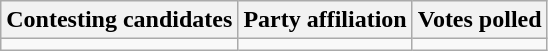<table class="wikitable sortable">
<tr>
<th>Contesting candidates</th>
<th>Party affiliation</th>
<th>Votes polled</th>
</tr>
<tr>
<td></td>
<td></td>
<td></td>
</tr>
</table>
